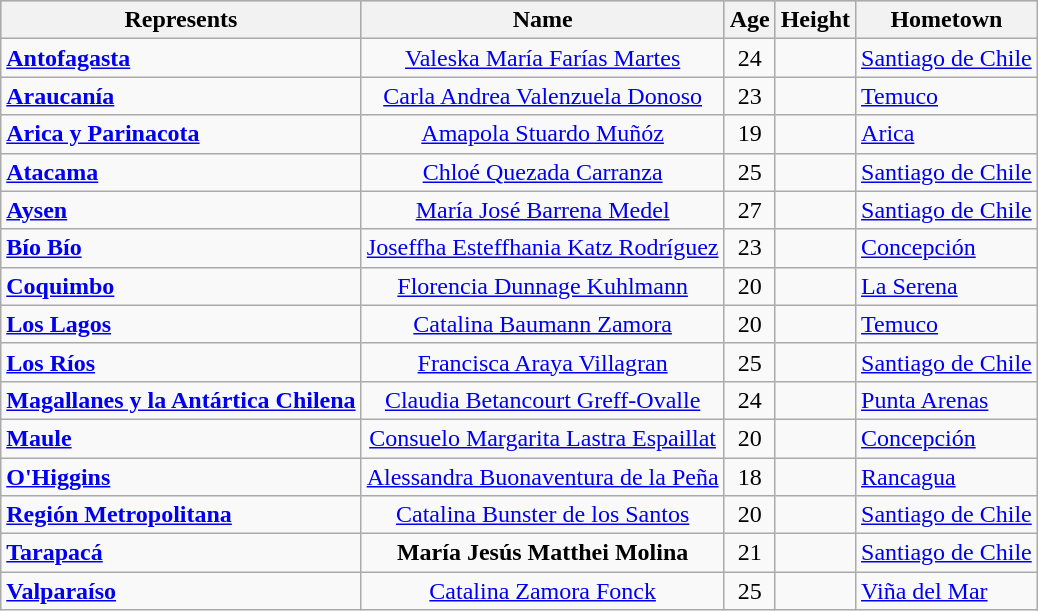<table class="sortable wikitable">
<tr style="background:#ccc;">
<th>Represents</th>
<th>Name</th>
<th>Age</th>
<th>Height</th>
<th>Hometown</th>
</tr>
<tr>
<td><strong><a href='#'>Antofagasta</a></strong></td>
<td style="text-align:center;"><a href='#'>Valeska María Farías Martes</a></td>
<td style="text-align:center;">24</td>
<td style="text-align:center;"></td>
<td><a href='#'>Santiago de Chile</a></td>
</tr>
<tr>
<td><strong><a href='#'>Araucanía</a></strong></td>
<td style="text-align:center;"><a href='#'>Carla Andrea Valenzuela Donoso</a></td>
<td style="text-align:center;">23</td>
<td style="text-align:center;"></td>
<td><a href='#'>Temuco</a></td>
</tr>
<tr>
<td><strong><a href='#'>Arica y Parinacota</a></strong></td>
<td style="text-align:center;"><a href='#'>Amapola Stuardo Muñóz</a></td>
<td style="text-align:center;">19</td>
<td style="text-align:center;"></td>
<td><a href='#'>Arica</a></td>
</tr>
<tr>
<td><strong><a href='#'>Atacama</a></strong></td>
<td style="text-align:center;"><a href='#'>Chloé Quezada Carranza</a></td>
<td style="text-align:center;">25</td>
<td style="text-align:center;"></td>
<td><a href='#'>Santiago de Chile</a></td>
</tr>
<tr>
<td><strong><a href='#'>Aysen</a></strong></td>
<td style="text-align:center;"><a href='#'>María José Barrena Medel</a></td>
<td style="text-align:center;">27</td>
<td style="text-align:center;"></td>
<td><a href='#'>Santiago de Chile</a></td>
</tr>
<tr>
<td><strong><a href='#'>Bío Bío</a></strong></td>
<td style="text-align:center;"><a href='#'>Joseffha Esteffhania Katz Rodríguez</a></td>
<td style="text-align:center;">23</td>
<td style="text-align:center;"></td>
<td><a href='#'>Concepción</a></td>
</tr>
<tr>
<td><strong><a href='#'>Coquimbo</a></strong></td>
<td style="text-align:center;"><a href='#'>Florencia Dunnage Kuhlmann</a></td>
<td style="text-align:center;">20</td>
<td style="text-align:center;"></td>
<td><a href='#'>La Serena</a></td>
</tr>
<tr>
<td><strong><a href='#'>Los Lagos</a></strong></td>
<td style="text-align:center;"><a href='#'>Catalina Baumann Zamora</a></td>
<td style="text-align:center;">20</td>
<td style="text-align:center;"></td>
<td><a href='#'>Temuco</a></td>
</tr>
<tr>
<td><strong><a href='#'>Los Ríos</a></strong></td>
<td style="text-align:center;"><a href='#'>Francisca Araya Villagran</a></td>
<td style="text-align:center;">25</td>
<td style="text-align:center;"></td>
<td><a href='#'>Santiago de Chile</a></td>
</tr>
<tr>
<td><strong><a href='#'>Magallanes y la Antártica Chilena</a></strong></td>
<td style="text-align:center;"><a href='#'>Claudia Betancourt Greff-Ovalle</a></td>
<td style="text-align:center;">24</td>
<td style="text-align:center;"></td>
<td><a href='#'>Punta Arenas</a></td>
</tr>
<tr>
<td><strong><a href='#'>Maule</a></strong></td>
<td style="text-align:center;"><a href='#'>Consuelo Margarita Lastra Espaillat</a></td>
<td style="text-align:center;">20</td>
<td style="text-align:center;"></td>
<td><a href='#'>Concepción</a></td>
</tr>
<tr>
<td><strong><a href='#'>O'Higgins</a></strong></td>
<td style="text-align:center;"><a href='#'>Alessandra Buonaventura de la Peña</a></td>
<td style="text-align:center;">18</td>
<td style="text-align:center;"></td>
<td><a href='#'>Rancagua</a></td>
</tr>
<tr>
<td><strong><a href='#'>Región Metropolitana</a></strong></td>
<td style="text-align:center;"><a href='#'>Catalina Bunster de los Santos</a></td>
<td style="text-align:center;">20</td>
<td style="text-align:center;"></td>
<td><a href='#'>Santiago de Chile</a></td>
</tr>
<tr>
<td><strong><a href='#'>Tarapacá</a></strong></td>
<td style="text-align:center;"><strong>María Jesús Matthei Molina</strong></td>
<td style="text-align:center;">21</td>
<td style="text-align:center;"></td>
<td><a href='#'>Santiago de Chile</a></td>
</tr>
<tr>
<td><strong><a href='#'>Valparaíso</a></strong></td>
<td style="text-align:center;"><a href='#'>Catalina Zamora Fonck</a></td>
<td style="text-align:center;">25</td>
<td style="text-align:center;"></td>
<td><a href='#'>Viña del Mar</a></td>
</tr>
</table>
